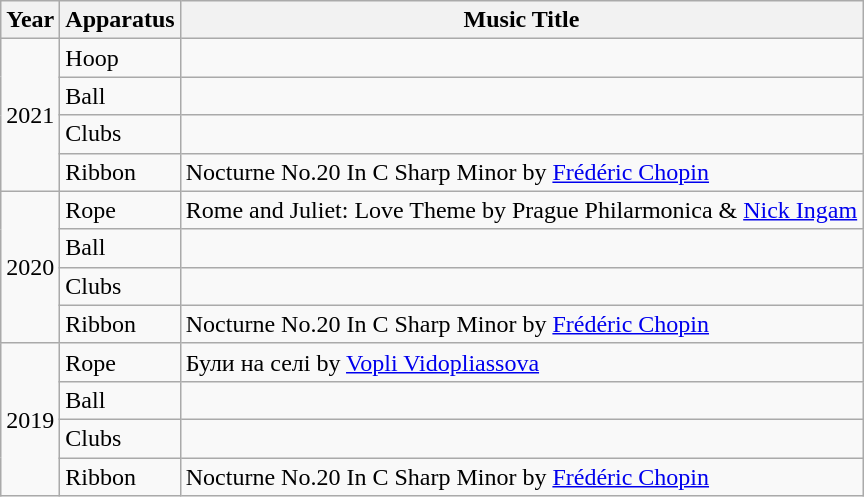<table class="wikitable">
<tr>
<th>Year</th>
<th>Apparatus</th>
<th>Music Title</th>
</tr>
<tr>
<td rowspan="4">2021</td>
<td>Hoop</td>
<td></td>
</tr>
<tr>
<td>Ball</td>
<td></td>
</tr>
<tr>
<td>Clubs</td>
<td></td>
</tr>
<tr>
<td>Ribbon</td>
<td>Nocturne No.20 In C Sharp Minor by <a href='#'>Frédéric Chopin</a></td>
</tr>
<tr>
<td rowspan="4">2020</td>
<td>Rope</td>
<td>Rome and Juliet: Love Theme by Prague Philarmonica & <a href='#'>Nick Ingam</a></td>
</tr>
<tr>
<td>Ball</td>
<td></td>
</tr>
<tr>
<td>Clubs</td>
<td></td>
</tr>
<tr>
<td>Ribbon</td>
<td>Nocturne No.20 In C Sharp Minor by <a href='#'>Frédéric Chopin</a></td>
</tr>
<tr>
<td rowspan="4">2019</td>
<td>Rope</td>
<td>Були на селі by <a href='#'>Vopli Vidopliassova</a></td>
</tr>
<tr>
<td>Ball</td>
<td></td>
</tr>
<tr>
<td>Clubs</td>
<td></td>
</tr>
<tr>
<td>Ribbon</td>
<td>Nocturne No.20 In C Sharp Minor by <a href='#'>Frédéric Chopin</a></td>
</tr>
</table>
